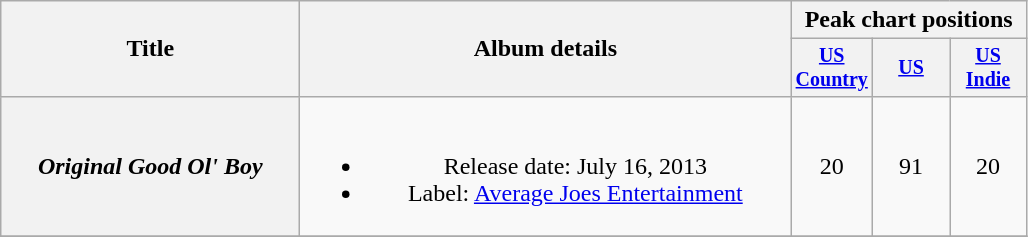<table class="wikitable plainrowheaders" style="text-align:center;">
<tr>
<th rowspan="2" style="width:12em;">Title</th>
<th rowspan="2" style="width:20em;">Album details</th>
<th colspan="3">Peak chart positions</th>
</tr>
<tr style="font-size:smaller;">
<th width="45"><a href='#'>US Country</a><br></th>
<th width="45"><a href='#'>US</a><br></th>
<th width="45"><a href='#'>US<br>Indie</a><br></th>
</tr>
<tr>
<th scope="row"><em>Original Good Ol' Boy</em></th>
<td><br><ul><li>Release date: July 16, 2013</li><li>Label: <a href='#'>Average Joes Entertainment</a></li></ul></td>
<td>20</td>
<td>91</td>
<td>20</td>
</tr>
<tr>
</tr>
</table>
